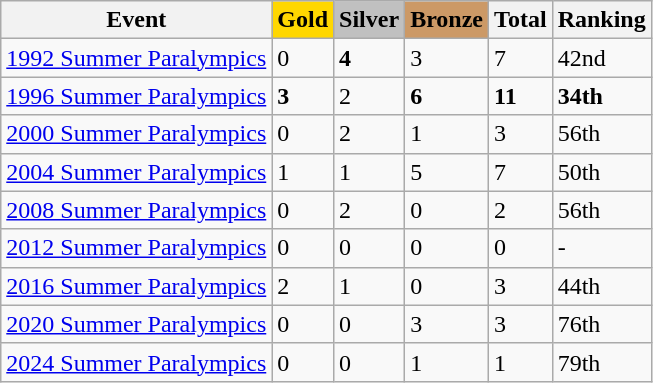<table class="wikitable">
<tr>
<th>Event</th>
<td style="background:gold; font-weight:bold;">Gold</td>
<td style="background:silver; font-weight:bold;">Silver</td>
<td style="background:#cc9966; font-weight:bold;">Bronze</td>
<th>Total</th>
<th>Ranking</th>
</tr>
<tr>
<td><a href='#'>1992 Summer Paralympics</a></td>
<td>0</td>
<td><strong>4 </strong></td>
<td>3</td>
<td>7</td>
<td>42nd</td>
</tr>
<tr>
<td><a href='#'>1996 Summer Paralympics</a></td>
<td><strong>3</strong></td>
<td>2</td>
<td><strong>6</strong></td>
<td><strong>11</strong></td>
<td><strong>34th</strong></td>
</tr>
<tr>
<td><a href='#'>2000 Summer Paralympics</a></td>
<td>0</td>
<td>2</td>
<td>1</td>
<td>3</td>
<td>56th</td>
</tr>
<tr>
<td><a href='#'>2004 Summer Paralympics</a></td>
<td>1</td>
<td>1</td>
<td>5</td>
<td>7</td>
<td>50th</td>
</tr>
<tr>
<td><a href='#'>2008 Summer Paralympics</a></td>
<td>0</td>
<td>2</td>
<td>0</td>
<td>2</td>
<td>56th</td>
</tr>
<tr>
<td><a href='#'>2012 Summer Paralympics</a></td>
<td>0</td>
<td>0</td>
<td>0</td>
<td>0</td>
<td>-</td>
</tr>
<tr>
<td><a href='#'>2016 Summer Paralympics</a></td>
<td>2</td>
<td>1</td>
<td>0</td>
<td>3</td>
<td>44th</td>
</tr>
<tr>
<td><a href='#'>2020 Summer Paralympics</a></td>
<td>0</td>
<td>0</td>
<td>3</td>
<td>3</td>
<td>76th</td>
</tr>
<tr>
<td><a href='#'>2024 Summer Paralympics</a></td>
<td>0</td>
<td>0</td>
<td>1</td>
<td>1</td>
<td>79th</td>
</tr>
</table>
